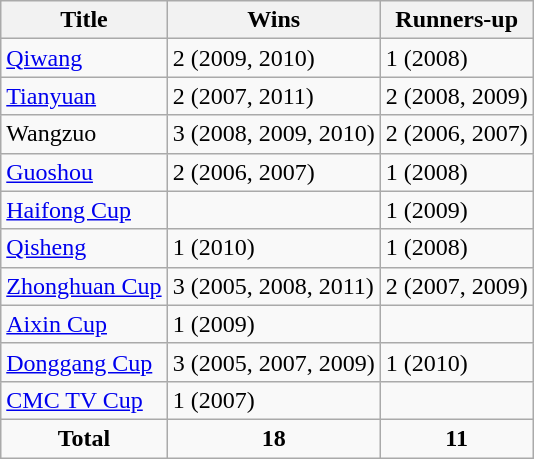<table class="wikitable">
<tr>
<th>Title</th>
<th>Wins</th>
<th>Runners-up</th>
</tr>
<tr>
<td><a href='#'>Qiwang</a></td>
<td>2 (2009, 2010)</td>
<td>1 (2008)</td>
</tr>
<tr>
<td><a href='#'>Tianyuan</a></td>
<td>2 (2007, 2011)</td>
<td>2 (2008, 2009)</td>
</tr>
<tr>
<td>Wangzuo</td>
<td>3 (2008, 2009, 2010)</td>
<td>2 (2006, 2007)</td>
</tr>
<tr>
<td><a href='#'>Guoshou</a></td>
<td>2 (2006, 2007)</td>
<td>1 (2008)</td>
</tr>
<tr>
<td><a href='#'>Haifong Cup</a></td>
<td></td>
<td>1 (2009)</td>
</tr>
<tr>
<td><a href='#'>Qisheng</a></td>
<td>1 (2010)</td>
<td>1 (2008)</td>
</tr>
<tr>
<td><a href='#'>Zhonghuan Cup</a></td>
<td>3 (2005, 2008, 2011)</td>
<td>2 (2007, 2009)</td>
</tr>
<tr>
<td><a href='#'>Aixin Cup</a></td>
<td>1 (2009)</td>
<td></td>
</tr>
<tr>
<td><a href='#'>Donggang Cup</a></td>
<td>3 (2005, 2007, 2009)</td>
<td>1 (2010)</td>
</tr>
<tr>
<td><a href='#'>CMC TV Cup</a></td>
<td>1 (2007)</td>
<td></td>
</tr>
<tr align="center">
<td><strong>Total</strong></td>
<td><strong>18</strong></td>
<td><strong>11</strong></td>
</tr>
</table>
